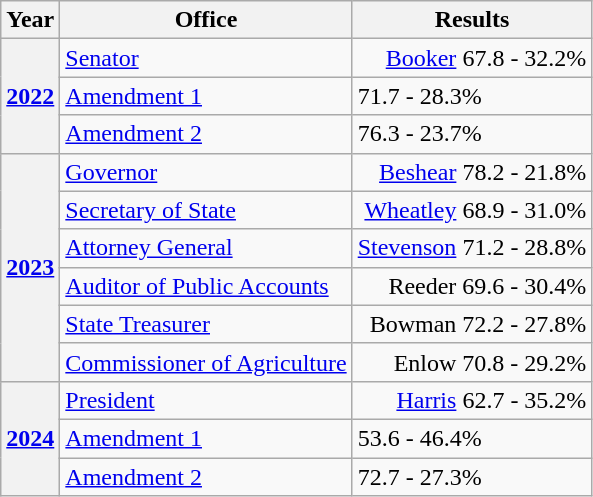<table class=wikitable>
<tr>
<th>Year</th>
<th>Office</th>
<th>Results</th>
</tr>
<tr>
<th rowspan=3><a href='#'>2022</a></th>
<td><a href='#'>Senator</a></td>
<td align="right" ><a href='#'>Booker</a> 67.8 - 32.2%</td>
</tr>
<tr>
<td><a href='#'>Amendment 1</a></td>
<td> 71.7 - 28.3%</td>
</tr>
<tr>
<td><a href='#'>Amendment 2</a></td>
<td> 76.3 - 23.7%</td>
</tr>
<tr>
<th rowspan=6><a href='#'>2023</a></th>
<td><a href='#'>Governor</a></td>
<td align="right" ><a href='#'>Beshear</a> 78.2 - 21.8%</td>
</tr>
<tr>
<td><a href='#'>Secretary of State</a></td>
<td align="right" ><a href='#'>Wheatley</a> 68.9 - 31.0%</td>
</tr>
<tr>
<td><a href='#'>Attorney General</a></td>
<td align="right" ><a href='#'>Stevenson</a> 71.2 - 28.8%</td>
</tr>
<tr>
<td><a href='#'>Auditor of Public Accounts</a></td>
<td align="right" >Reeder 69.6 - 30.4%</td>
</tr>
<tr>
<td><a href='#'>State Treasurer</a></td>
<td align="right" >Bowman 72.2 - 27.8%</td>
</tr>
<tr>
<td><a href='#'>Commissioner of Agriculture</a></td>
<td align="right" >Enlow 70.8 - 29.2%</td>
</tr>
<tr>
<th rowspan=3><a href='#'>2024</a></th>
<td><a href='#'>President</a></td>
<td align="right" ><a href='#'>Harris</a> 62.7 - 35.2%</td>
</tr>
<tr>
<td><a href='#'>Amendment 1</a></td>
<td> 53.6 - 46.4%</td>
</tr>
<tr>
<td><a href='#'>Amendment 2</a></td>
<td> 72.7 - 27.3%</td>
</tr>
</table>
